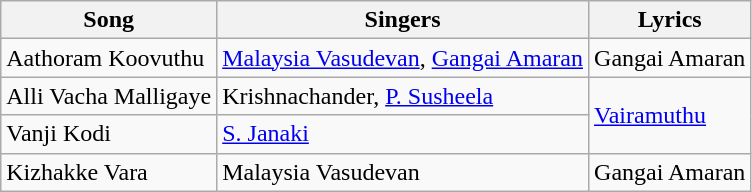<table class="wikitable">
<tr>
<th>Song</th>
<th>Singers</th>
<th>Lyrics</th>
</tr>
<tr>
<td>Aathoram Koovuthu</td>
<td><a href='#'>Malaysia Vasudevan</a>, <a href='#'>Gangai Amaran</a></td>
<td>Gangai Amaran</td>
</tr>
<tr>
<td>Alli Vacha Malligaye</td>
<td>Krishnachander, <a href='#'>P. Susheela</a></td>
<td rowspan=2><a href='#'>Vairamuthu</a></td>
</tr>
<tr>
<td>Vanji Kodi</td>
<td><a href='#'>S. Janaki</a></td>
</tr>
<tr>
<td>Kizhakke Vara</td>
<td>Malaysia Vasudevan</td>
<td>Gangai Amaran</td>
</tr>
</table>
